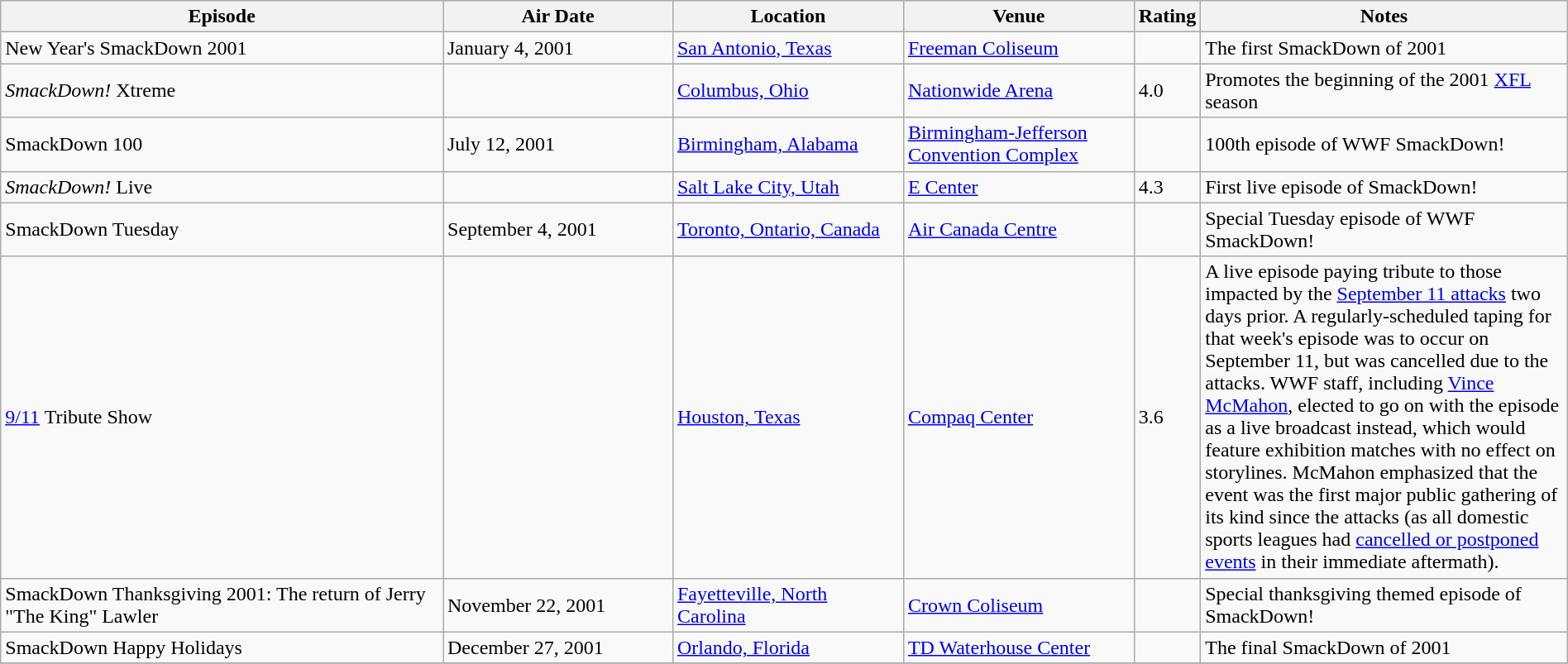<table class="wikitable plainrowheaders sortable" style="width:100%;">
<tr>
<th style="width:29%;">Episode</th>
<th style="width:15%;">Air Date</th>
<th style="width:15%;">Location</th>
<th style="width:15%;">Venue</th>
<th style="width:2%;">Rating</th>
<th style="width:99%;">Notes</th>
</tr>
<tr>
<td>New Year's SmackDown 2001</td>
<td>January 4, 2001</td>
<td><a href='#'>San Antonio, Texas</a></td>
<td><a href='#'>Freeman Coliseum</a></td>
<td></td>
<td>The first SmackDown of 2001</td>
</tr>
<tr>
<td><em>SmackDown!</em> Xtreme</td>
<td></td>
<td><a href='#'>Columbus, Ohio</a></td>
<td><a href='#'>Nationwide Arena</a></td>
<td>4.0</td>
<td>Promotes the beginning of the 2001 <a href='#'>XFL</a> season</td>
</tr>
<tr>
<td>SmackDown 100</td>
<td>July 12, 2001</td>
<td><a href='#'>Birmingham, Alabama</a></td>
<td><a href='#'>Birmingham-Jefferson Convention Complex</a></td>
<td></td>
<td>100th episode of WWF SmackDown!</td>
</tr>
<tr>
<td><em>SmackDown!</em> Live</td>
<td></td>
<td><a href='#'>Salt Lake City, Utah</a></td>
<td><a href='#'>E Center</a></td>
<td>4.3</td>
<td>First live episode of SmackDown!</td>
</tr>
<tr>
<td>SmackDown Tuesday</td>
<td>September 4, 2001</td>
<td><a href='#'>Toronto, Ontario, Canada</a></td>
<td><a href='#'>Air Canada Centre</a></td>
<td></td>
<td>Special Tuesday episode of WWF SmackDown!</td>
</tr>
<tr>
<td><a href='#'>9/11</a> Tribute Show</td>
<td></td>
<td><a href='#'>Houston, Texas</a></td>
<td><a href='#'>Compaq Center</a></td>
<td>3.6</td>
<td>A live episode paying tribute to those impacted by the <a href='#'>September 11 attacks</a> two days prior. A regularly-scheduled taping for that week's episode was to occur on September 11, but was cancelled due to the attacks. WWF staff, including <a href='#'>Vince McMahon</a>, elected to go on with the episode as a live broadcast instead, which would feature exhibition matches with no effect on storylines. McMahon emphasized that the event was the first major public gathering of its kind since the attacks (as all domestic sports leagues had <a href='#'>cancelled or postponed events</a> in their immediate aftermath).</td>
</tr>
<tr>
<td>SmackDown Thanksgiving 2001: The return of Jerry "The King" Lawler</td>
<td>November 22, 2001</td>
<td><a href='#'>Fayetteville, North Carolina</a></td>
<td><a href='#'>Crown Coliseum</a></td>
<td></td>
<td>Special thanksgiving themed episode of SmackDown!</td>
</tr>
<tr>
<td>SmackDown Happy Holidays</td>
<td>December 27, 2001</td>
<td><a href='#'>Orlando, Florida</a></td>
<td><a href='#'>TD Waterhouse Center</a></td>
<td></td>
<td>The final SmackDown of 2001</td>
</tr>
<tr>
</tr>
</table>
